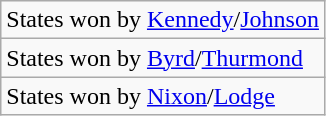<table class="wikitable">
<tr>
<td>States won by <a href='#'>Kennedy</a>/<a href='#'>Johnson</a></td>
</tr>
<tr>
<td>States won by <a href='#'>Byrd</a>/<a href='#'>Thurmond</a></td>
</tr>
<tr>
<td>States won by <a href='#'>Nixon</a>/<a href='#'>Lodge</a></td>
</tr>
</table>
